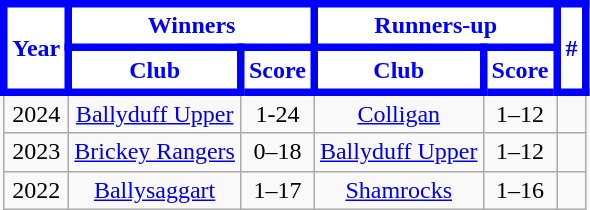<table class="wikitable sortable" style="text-align:center;">
<tr>
<th rowspan="2" ! style="background:white;color:blue; border:5px solid blue">Year</th>
<th colspan="2" ! style="background:white;color:blue; border:5px solid blue">Winners</th>
<th colspan="2" ! style="background:white;color:blue; border:5px solid blue">Runners-up</th>
<th rowspan="2" ! style="background:white;color:blue; border:5px solid blue">#</th>
</tr>
<tr>
<th style="background:white;color:blue; border:5px solid blue">Club</th>
<th style="background:white;color:blue; border:5px solid blue">Score</th>
<th style="background:white;color:blue; border:5px solid blue">Club</th>
<th style="background:white;color:blue; border:5px solid blue">Score</th>
</tr>
<tr>
<td>2024</td>
<td><a href='#'>Ballyduff Upper</a></td>
<td>1-24</td>
<td><a href='#'>Colligan</a></td>
<td>1–12</td>
<td></td>
</tr>
<tr>
<td>2023</td>
<td><a href='#'>Brickey Rangers</a></td>
<td>0–18</td>
<td><a href='#'>Ballyduff Upper</a></td>
<td>1–12</td>
<td></td>
</tr>
<tr>
<td>2022</td>
<td><a href='#'>Ballysaggart</a></td>
<td>1–17</td>
<td><a href='#'>Shamrocks</a></td>
<td>1–16</td>
<td></td>
</tr>
</table>
